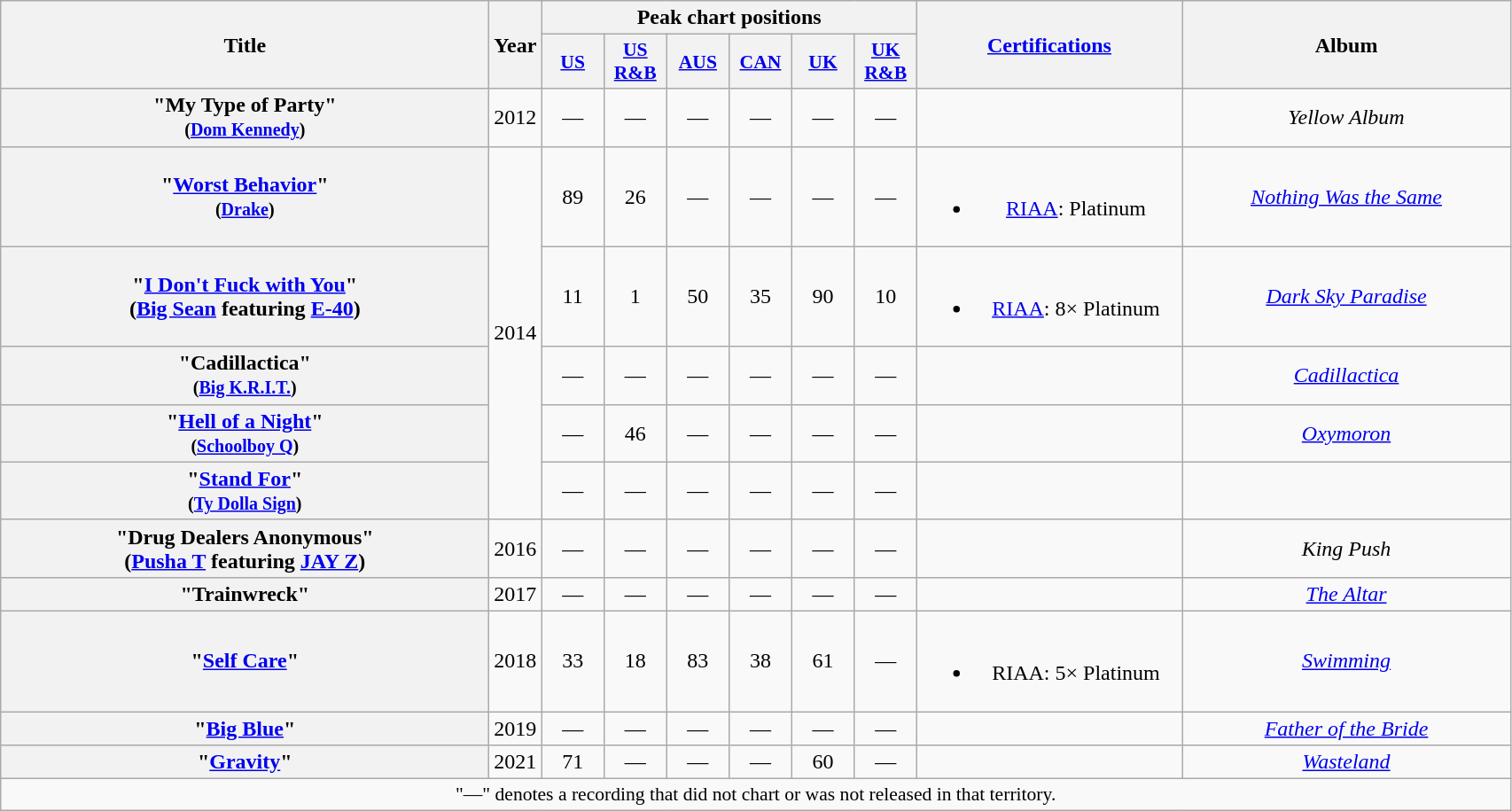<table class="wikitable plainrowheaders" style="text-align:center;" border="1">
<tr>
<th scope="col" rowspan="2" style="width:22.5em;">Title</th>
<th scope="col" rowspan="2">Year</th>
<th scope="col" colspan="6">Peak chart positions</th>
<th scope="col" rowspan="2" style="width:12em;"><a href='#'>Certifications</a></th>
<th scope="col" rowspan="2" style="width:15em;">Album</th>
</tr>
<tr>
<th scope="col" style="width:2.8em;font-size:90%;"><a href='#'>US</a></th>
<th scope="col" style="width:2.8em;font-size:90%;"><a href='#'>US<br>R&B</a></th>
<th scope="col" style="width:2.8em;font-size:90%;"><a href='#'>AUS</a></th>
<th scope="col" style="width:2.8em;font-size:90%;"><a href='#'>CAN</a></th>
<th scope="col" style="width:2.8em;font-size:90%;"><a href='#'>UK</a><br></th>
<th scope="col" style="width:2.8em;font-size:90%;"><a href='#'>UK<br>R&B</a></th>
</tr>
<tr>
<th scope="row">"My Type of Party"<br><small>(<a href='#'>Dom Kennedy</a>)</small></th>
<td rowspan="1">2012</td>
<td>—</td>
<td>—</td>
<td>—</td>
<td>—</td>
<td>—</td>
<td>—</td>
<td></td>
<td rowspan="1"><em>Yellow Album</em></td>
</tr>
<tr>
<th scope="row">"<a href='#'>Worst Behavior</a>"<br><small>(<a href='#'>Drake</a>)</small></th>
<td rowspan="5">2014</td>
<td>89</td>
<td>26</td>
<td>—</td>
<td>—</td>
<td>—</td>
<td>—</td>
<td><br><ul><li><a href='#'>RIAA</a>: Platinum</li></ul></td>
<td><em><a href='#'>Nothing Was the Same</a></em></td>
</tr>
<tr>
<th scope="row">"<a href='#'>I Don't Fuck with You</a>"<br><span>(<a href='#'>Big Sean</a> featuring <a href='#'>E-40</a>)</span></th>
<td>11</td>
<td>1</td>
<td>50</td>
<td>35</td>
<td>90</td>
<td>10</td>
<td><br><ul><li><a href='#'>RIAA</a>: 8× Platinum</li></ul></td>
<td rowspan="1"><em><a href='#'>Dark Sky Paradise</a></em></td>
</tr>
<tr>
<th scope="row">"Cadillactica"<br><small>(<a href='#'>Big K.R.I.T.</a>)</small></th>
<td>—</td>
<td>—</td>
<td>—</td>
<td>—</td>
<td>—</td>
<td>—</td>
<td></td>
<td rowspan="1"><em><a href='#'>Cadillactica</a></em></td>
</tr>
<tr>
<th scope="row">"<a href='#'>Hell of a Night</a>"<br><small>(<a href='#'>Schoolboy Q</a>)</small></th>
<td>—</td>
<td>46</td>
<td>—</td>
<td>—</td>
<td>—</td>
<td>—</td>
<td></td>
<td rowspan="1"><em><a href='#'>Oxymoron</a></em></td>
</tr>
<tr>
<th scope="row">"<a href='#'>Stand For</a>"<br><small>(<a href='#'>Ty Dolla Sign</a>)</small></th>
<td>—</td>
<td>—</td>
<td>—</td>
<td>—</td>
<td>—</td>
<td>—</td>
<td></td>
<td></td>
</tr>
<tr>
<th scope="row">"Drug Dealers Anonymous"<br><span>(<a href='#'>Pusha T</a> featuring <a href='#'>JAY Z</a>)</span></th>
<td rowspan="1">2016</td>
<td>—</td>
<td>—</td>
<td>—</td>
<td>—</td>
<td>—</td>
<td>—</td>
<td></td>
<td rowspan="1"><em>King Push</em></td>
</tr>
<tr>
<th scope="row">"Trainwreck"<br></th>
<td>2017</td>
<td>—</td>
<td>—</td>
<td>—</td>
<td>—</td>
<td>—</td>
<td>—</td>
<td></td>
<td><em><a href='#'>The Altar</a></em></td>
</tr>
<tr>
<th scope="row">"<a href='#'>Self Care</a>"<br></th>
<td>2018</td>
<td>33</td>
<td>18</td>
<td>83</td>
<td>38</td>
<td>61</td>
<td>—</td>
<td><br><ul><li>RIAA: 5× Platinum</li></ul></td>
<td><em><a href='#'>Swimming</a></em></td>
</tr>
<tr>
<th scope="row">"<a href='#'>Big Blue</a>"<br></th>
<td>2019</td>
<td>—</td>
<td>—</td>
<td>—</td>
<td>—</td>
<td>—</td>
<td>—</td>
<td></td>
<td><em><a href='#'>Father of the Bride</a></em></td>
</tr>
<tr>
<th scope="row">"<a href='#'>Gravity</a>"<br></th>
<td>2021</td>
<td>71<br></td>
<td>—</td>
<td>—</td>
<td>—</td>
<td>60</td>
<td>—</td>
<td></td>
<td><em><a href='#'>Wasteland</a></em></td>
</tr>
<tr>
<td colspan="14" style="font-size:90%">"—" denotes a recording that did not chart or was not released in that territory.</td>
</tr>
</table>
